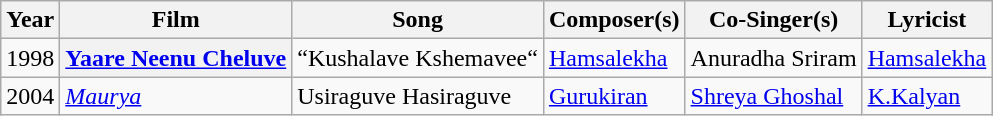<table class="wikitable">
<tr>
<th>Year</th>
<th>Film</th>
<th>Song</th>
<th>Composer(s)</th>
<th>Co-Singer(s)</th>
<th>Lyricist</th>
</tr>
<tr>
<td>1998</td>
<th><a href='#'>Yaare Neenu Cheluve</a></th>
<td>“Kushalave Kshemavee“</td>
<td><a href='#'>Hamsalekha</a></td>
<td>Anuradha Sriram</td>
<td><a href='#'>Hamsalekha</a></td>
</tr>
<tr>
<td>2004</td>
<td><em><a href='#'>Maurya</a></em></td>
<td>Usiraguve Hasiraguve</td>
<td><a href='#'>Gurukiran</a></td>
<td><a href='#'>Shreya Ghoshal</a></td>
<td><a href='#'>K.Kalyan</a></td>
</tr>
</table>
